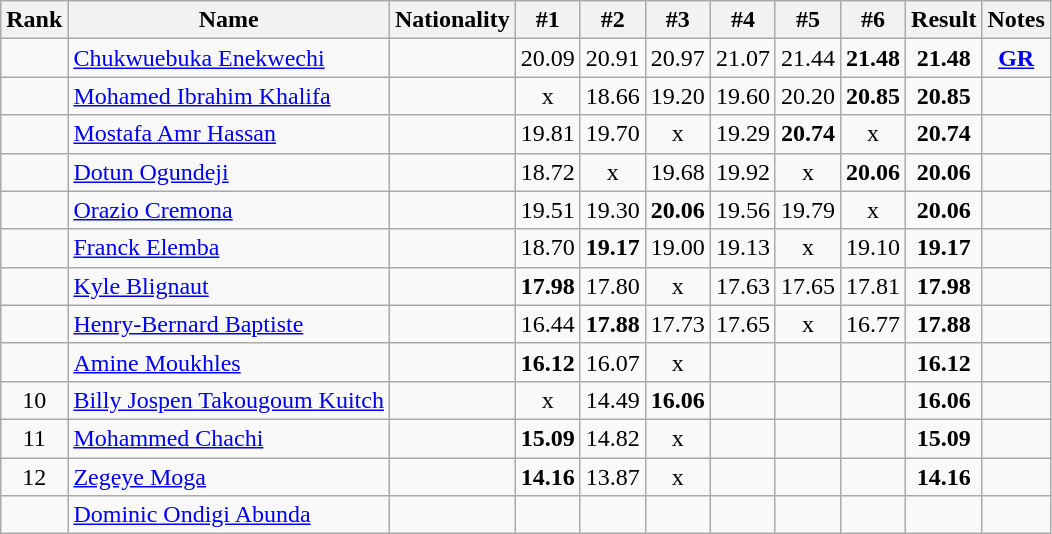<table class="wikitable sortable" style="text-align:center">
<tr>
<th>Rank</th>
<th>Name</th>
<th>Nationality</th>
<th>#1</th>
<th>#2</th>
<th>#3</th>
<th>#4</th>
<th>#5</th>
<th>#6</th>
<th>Result</th>
<th>Notes</th>
</tr>
<tr>
<td></td>
<td align=left><a href='#'>Chukwuebuka Enekwechi</a></td>
<td align=left></td>
<td>20.09</td>
<td>20.91</td>
<td>20.97</td>
<td>21.07</td>
<td>21.44</td>
<td><strong>21.48</strong></td>
<td><strong>21.48</strong></td>
<td><strong><a href='#'>GR</a></strong></td>
</tr>
<tr>
<td></td>
<td align=left><a href='#'>Mohamed Ibrahim Khalifa</a></td>
<td align=left></td>
<td>x</td>
<td>18.66</td>
<td>19.20</td>
<td>19.60</td>
<td>20.20</td>
<td><strong>20.85</strong></td>
<td><strong>20.85</strong></td>
<td></td>
</tr>
<tr>
<td></td>
<td align=left><a href='#'>Mostafa Amr Hassan</a></td>
<td align=left></td>
<td>19.81</td>
<td>19.70</td>
<td>x</td>
<td>19.29</td>
<td><strong>20.74</strong></td>
<td>x</td>
<td><strong>20.74</strong></td>
<td></td>
</tr>
<tr>
<td></td>
<td align=left><a href='#'>Dotun Ogundeji</a></td>
<td align=left></td>
<td>18.72</td>
<td>x</td>
<td>19.68</td>
<td>19.92</td>
<td>x</td>
<td><strong>20.06</strong></td>
<td><strong>20.06</strong></td>
<td></td>
</tr>
<tr>
<td></td>
<td align=left><a href='#'>Orazio Cremona</a></td>
<td align=left></td>
<td>19.51</td>
<td>19.30</td>
<td><strong>20.06</strong></td>
<td>19.56</td>
<td>19.79</td>
<td>x</td>
<td><strong>20.06</strong></td>
<td></td>
</tr>
<tr>
<td></td>
<td align=left><a href='#'>Franck Elemba</a></td>
<td align=left></td>
<td>18.70</td>
<td><strong>19.17</strong></td>
<td>19.00</td>
<td>19.13</td>
<td>x</td>
<td>19.10</td>
<td><strong>19.17</strong></td>
<td></td>
</tr>
<tr>
<td></td>
<td align=left><a href='#'>Kyle Blignaut</a></td>
<td align=left></td>
<td><strong>17.98</strong></td>
<td>17.80</td>
<td>x</td>
<td>17.63</td>
<td>17.65</td>
<td>17.81</td>
<td><strong>17.98</strong></td>
<td></td>
</tr>
<tr>
<td></td>
<td align=left><a href='#'>Henry-Bernard Baptiste</a></td>
<td align=left></td>
<td>16.44</td>
<td><strong>17.88</strong></td>
<td>17.73</td>
<td>17.65</td>
<td>x</td>
<td>16.77</td>
<td><strong>17.88</strong></td>
<td></td>
</tr>
<tr>
<td></td>
<td align=left><a href='#'>Amine Moukhles</a></td>
<td align=left></td>
<td><strong>16.12</strong></td>
<td>16.07</td>
<td>x</td>
<td></td>
<td></td>
<td></td>
<td><strong>16.12</strong></td>
<td></td>
</tr>
<tr>
<td>10</td>
<td align=left><a href='#'>Billy Jospen Takougoum Kuitch</a></td>
<td align=left></td>
<td>x</td>
<td>14.49</td>
<td><strong>16.06</strong></td>
<td></td>
<td></td>
<td></td>
<td><strong>16.06</strong></td>
<td></td>
</tr>
<tr>
<td>11</td>
<td align=left><a href='#'>Mohammed Chachi</a></td>
<td align=left></td>
<td><strong>15.09</strong></td>
<td>14.82</td>
<td>x</td>
<td></td>
<td></td>
<td></td>
<td><strong>15.09</strong></td>
<td></td>
</tr>
<tr>
<td>12</td>
<td align=left><a href='#'>Zegeye Moga</a></td>
<td align=left></td>
<td><strong>14.16</strong></td>
<td>13.87</td>
<td>x</td>
<td></td>
<td></td>
<td></td>
<td><strong>14.16</strong></td>
<td></td>
</tr>
<tr>
<td></td>
<td align=left><a href='#'>Dominic Ondigi Abunda</a></td>
<td align=left></td>
<td></td>
<td></td>
<td></td>
<td></td>
<td></td>
<td></td>
<td><strong></strong></td>
<td></td>
</tr>
</table>
